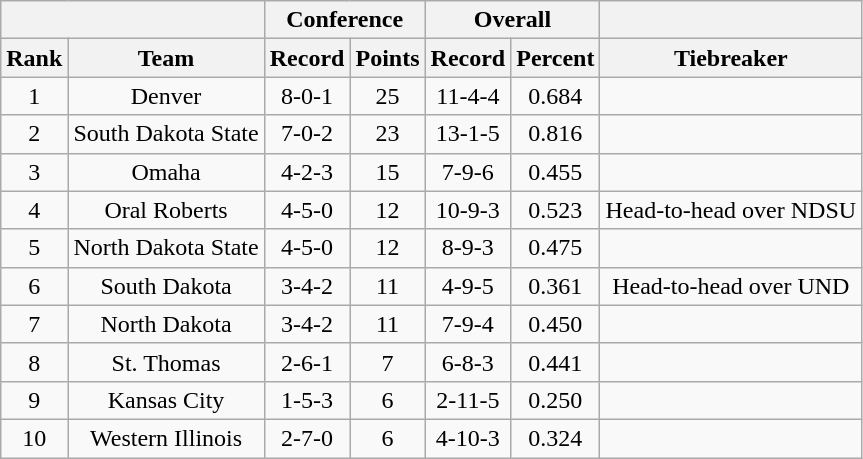<table class="wikitable sortable" style="text-align:center">
<tr>
<th colspan="2"></th>
<th colspan="2">Conference</th>
<th colspan="2">Overall</th>
<th></th>
</tr>
<tr>
<th>Rank</th>
<th>Team</th>
<th>Record</th>
<th>Points</th>
<th>Record</th>
<th>Percent</th>
<th>Tiebreaker</th>
</tr>
<tr>
<td>1</td>
<td>Denver</td>
<td>8-0-1</td>
<td>25</td>
<td>11-4-4</td>
<td>0.684</td>
<td></td>
</tr>
<tr>
<td>2</td>
<td>South Dakota State</td>
<td>7-0-2</td>
<td>23</td>
<td>13-1-5</td>
<td>0.816</td>
<td></td>
</tr>
<tr>
<td>3</td>
<td>Omaha</td>
<td>4-2-3</td>
<td>15</td>
<td>7-9-6</td>
<td>0.455</td>
<td></td>
</tr>
<tr>
<td>4</td>
<td>Oral Roberts</td>
<td>4-5-0</td>
<td>12</td>
<td>10-9-3</td>
<td>0.523</td>
<td>Head-to-head over NDSU</td>
</tr>
<tr>
<td>5</td>
<td>North Dakota State</td>
<td>4-5-0</td>
<td>12</td>
<td>8-9-3</td>
<td>0.475</td>
<td></td>
</tr>
<tr>
<td>6</td>
<td>South Dakota</td>
<td>3-4-2</td>
<td>11</td>
<td>4-9-5</td>
<td>0.361</td>
<td>Head-to-head over UND</td>
</tr>
<tr>
<td>7</td>
<td>North Dakota</td>
<td>3-4-2</td>
<td>11</td>
<td>7-9-4</td>
<td>0.450</td>
<td></td>
</tr>
<tr>
<td>8</td>
<td>St. Thomas</td>
<td>2-6-1</td>
<td>7</td>
<td>6-8-3</td>
<td>0.441</td>
<td></td>
</tr>
<tr>
<td>9</td>
<td>Kansas City</td>
<td>1-5-3</td>
<td>6</td>
<td>2-11-5</td>
<td>0.250</td>
<td></td>
</tr>
<tr>
<td>10</td>
<td>Western Illinois</td>
<td>2-7-0</td>
<td>6</td>
<td>4-10-3</td>
<td>0.324</td>
<td></td>
</tr>
</table>
